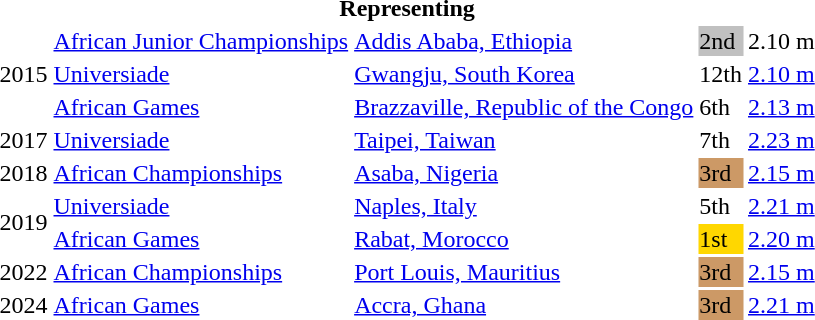<table>
<tr>
<th colspan="5">Representing </th>
</tr>
<tr>
<td rowspan=3>2015</td>
<td><a href='#'>African Junior Championships</a></td>
<td><a href='#'>Addis Ababa, Ethiopia</a></td>
<td bgcolor=silver>2nd</td>
<td>2.10 m</td>
</tr>
<tr>
<td><a href='#'>Universiade</a></td>
<td><a href='#'>Gwangju, South Korea</a></td>
<td>12th</td>
<td><a href='#'>2.10 m</a></td>
</tr>
<tr>
<td><a href='#'>African Games</a></td>
<td><a href='#'>Brazzaville, Republic of the Congo</a></td>
<td>6th</td>
<td><a href='#'>2.13 m</a></td>
</tr>
<tr>
<td>2017</td>
<td><a href='#'>Universiade</a></td>
<td><a href='#'>Taipei, Taiwan</a></td>
<td>7th</td>
<td><a href='#'>2.23 m</a></td>
</tr>
<tr>
<td>2018</td>
<td><a href='#'>African Championships</a></td>
<td><a href='#'>Asaba, Nigeria</a></td>
<td bgcolor=cc9966>3rd</td>
<td><a href='#'>2.15 m</a></td>
</tr>
<tr>
<td rowspan=2>2019</td>
<td><a href='#'>Universiade</a></td>
<td><a href='#'>Naples, Italy</a></td>
<td>5th</td>
<td><a href='#'>2.21 m</a></td>
</tr>
<tr>
<td><a href='#'>African Games</a></td>
<td><a href='#'>Rabat, Morocco</a></td>
<td bgcolor=gold>1st</td>
<td><a href='#'>2.20 m</a></td>
</tr>
<tr>
<td>2022</td>
<td><a href='#'>African Championships</a></td>
<td><a href='#'>Port Louis, Mauritius</a></td>
<td bgcolor=cc9966>3rd</td>
<td><a href='#'>2.15 m</a></td>
</tr>
<tr>
<td>2024</td>
<td><a href='#'>African Games</a></td>
<td><a href='#'>Accra, Ghana</a></td>
<td bgcolor=cc9966>3rd</td>
<td><a href='#'>2.21 m</a></td>
</tr>
</table>
